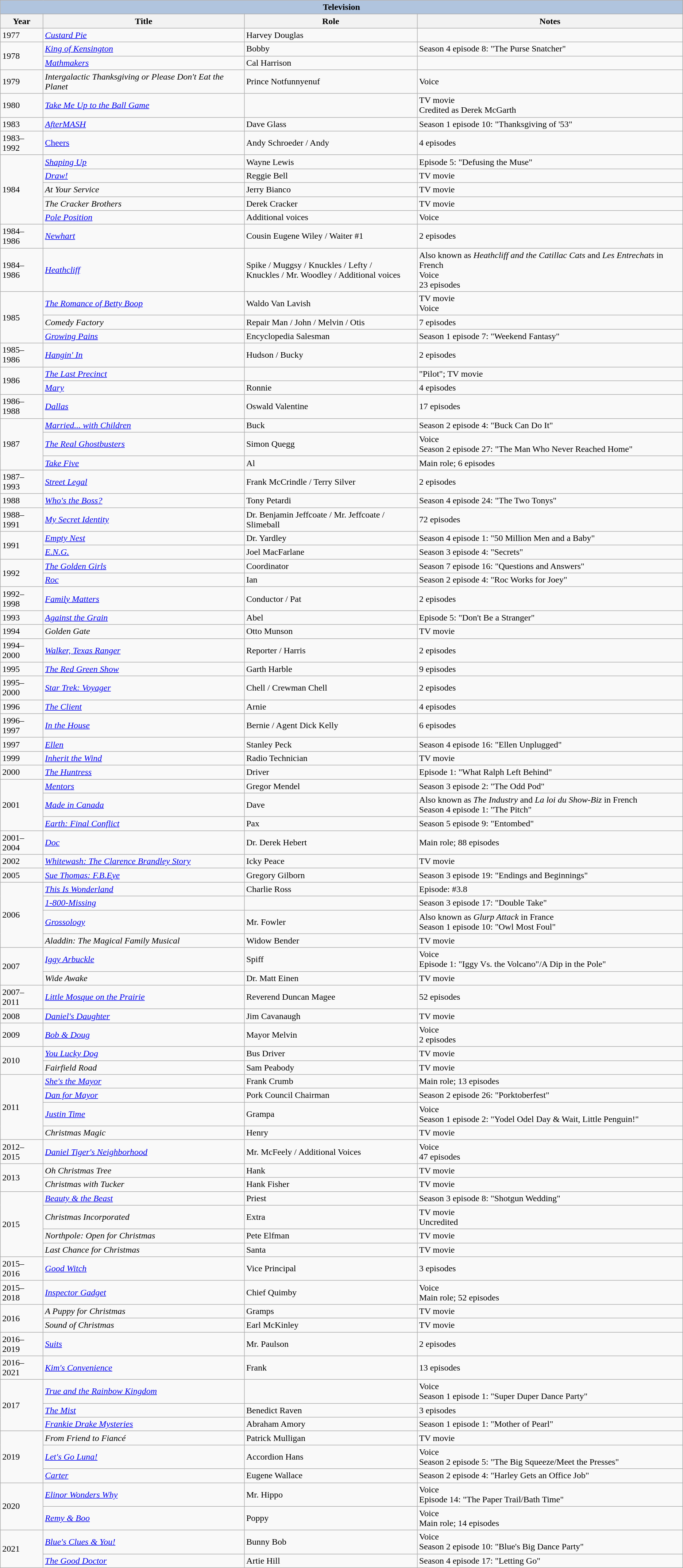<table class="wikitable sortable">
<tr>
<th colspan=4 style="background:#B0C4DE;">Television</th>
</tr>
<tr>
<th>Year</th>
<th>Title</th>
<th>Role</th>
<th class="unsortable">Notes</th>
</tr>
<tr>
<td>1977</td>
<td><em><a href='#'>Custard Pie</a></em></td>
<td>Harvey Douglas</td>
<td></td>
</tr>
<tr>
<td rowspan=2>1978</td>
<td><em><a href='#'>King of Kensington</a></em></td>
<td>Bobby</td>
<td>Season 4 episode 8: "The Purse Snatcher"</td>
</tr>
<tr>
<td><em><a href='#'>Mathmakers</a></em></td>
<td>Cal Harrison</td>
<td></td>
</tr>
<tr>
<td>1979</td>
<td><em>Intergalactic Thanksgiving or Please Don't Eat the Planet</em></td>
<td>Prince Notfunnyenuf</td>
<td>Voice</td>
</tr>
<tr>
<td>1980</td>
<td><em><a href='#'>Take Me Up to the Ball Game</a></em></td>
<td></td>
<td>TV movie<br> Credited as Derek McGarth</td>
</tr>
<tr>
<td>1983</td>
<td><em><a href='#'>AfterMASH</a></em></td>
<td>Dave Glass</td>
<td>Season 1 episode 10: "Thanksgiving of '53"</td>
</tr>
<tr>
<td>1983–1992</td>
<td><a href='#'>Cheers</a></td>
<td>Andy Schroeder / Andy</td>
<td>4 episodes</td>
</tr>
<tr>
<td rowspan=5>1984</td>
<td><em><a href='#'>Shaping Up</a></em></td>
<td>Wayne Lewis</td>
<td>Episode 5: "Defusing the Muse"</td>
</tr>
<tr>
<td><em><a href='#'>Draw!</a></em></td>
<td>Reggie Bell</td>
<td>TV movie</td>
</tr>
<tr>
<td><em>At Your Service</em></td>
<td>Jerry Bianco</td>
<td>TV movie</td>
</tr>
<tr>
<td data-sort-value="Cracker Brothers, The"><em>The Cracker Brothers</em></td>
<td>Derek Cracker</td>
<td>TV movie</td>
</tr>
<tr>
<td><em><a href='#'>Pole Position</a></em></td>
<td>Additional voices</td>
<td>Voice</td>
</tr>
<tr>
<td>1984–1986</td>
<td><em><a href='#'>Newhart</a></em></td>
<td>Cousin Eugene Wiley / Waiter #1</td>
<td>2 episodes</td>
</tr>
<tr>
<td>1984–1986</td>
<td><em><a href='#'>Heathcliff</a></em></td>
<td>Spike / Muggsy / Knuckles / Lefty /<br> Knuckles / Mr. Woodley / Additional voices</td>
<td>Also known as <em>Heathcliff and the Catillac Cats</em> and <em>Les Entrechats</em> in French<br> Voice<br> 23 episodes</td>
</tr>
<tr>
<td rowspan=3>1985</td>
<td data-sort-value="Romance of Betty Boop, The"><em><a href='#'>The Romance of Betty Boop</a></em></td>
<td>Waldo Van Lavish</td>
<td>TV movie<br> Voice</td>
</tr>
<tr>
<td><em>Comedy Factory</em></td>
<td>Repair Man / John / Melvin / Otis</td>
<td>7 episodes</td>
</tr>
<tr>
<td><em><a href='#'>Growing Pains</a></em></td>
<td>Encyclopedia Salesman</td>
<td>Season 1 episode 7: "Weekend Fantasy"</td>
</tr>
<tr>
<td>1985–1986</td>
<td><em><a href='#'>Hangin' In</a></em></td>
<td>Hudson / Bucky</td>
<td>2 episodes</td>
</tr>
<tr>
<td rowspan=2>1986</td>
<td data-sort-value="Last Precinct, The"><em><a href='#'>The Last Precinct</a></em></td>
<td></td>
<td>"Pilot"; TV movie</td>
</tr>
<tr>
<td><em><a href='#'>Mary</a></em></td>
<td>Ronnie</td>
<td>4 episodes</td>
</tr>
<tr>
<td>1986–1988</td>
<td><em><a href='#'>Dallas</a></em></td>
<td>Oswald Valentine</td>
<td>17 episodes</td>
</tr>
<tr>
<td rowspan=3>1987</td>
<td><em><a href='#'>Married... with Children</a></em></td>
<td>Buck</td>
<td>Season 2 episode 4: "Buck Can Do It"</td>
</tr>
<tr>
<td data-sort-value="Real Ghostbusters, The"><em><a href='#'>The Real Ghostbusters</a></em></td>
<td>Simon Quegg</td>
<td>Voice<br> Season 2 episode 27: "The Man Who Never Reached Home"</td>
</tr>
<tr>
<td><em><a href='#'>Take Five</a></em></td>
<td>Al</td>
<td>Main role; 6 episodes</td>
</tr>
<tr>
<td>1987–1993</td>
<td><em><a href='#'>Street Legal</a></em></td>
<td>Frank McCrindle / Terry Silver</td>
<td>2 episodes</td>
</tr>
<tr>
<td>1988</td>
<td><em><a href='#'>Who's the Boss?</a></em></td>
<td>Tony Petardi</td>
<td>Season 4 episode 24: "The Two Tonys"</td>
</tr>
<tr>
<td>1988–1991</td>
<td><em><a href='#'>My Secret Identity</a></em></td>
<td>Dr. Benjamin Jeffcoate / Mr. Jeffcoate / Slimeball</td>
<td>72 episodes</td>
</tr>
<tr>
<td rowspan=2>1991</td>
<td><em><a href='#'>Empty Nest</a></em></td>
<td>Dr. Yardley</td>
<td>Season 4 episode 1: "50 Million Men and a Baby"</td>
</tr>
<tr>
<td><em><a href='#'>E.N.G.</a></em></td>
<td>Joel MacFarlane</td>
<td>Season 3 episode 4: "Secrets"</td>
</tr>
<tr>
<td rowspan=2>1992</td>
<td data-sort-value="Golden Girls, The"><em><a href='#'>The Golden Girls</a></em></td>
<td>Coordinator</td>
<td>Season 7 episode 16: "Questions and Answers"</td>
</tr>
<tr>
<td><em><a href='#'>Roc</a></em></td>
<td>Ian</td>
<td>Season 2 episode 4: "Roc Works for Joey"</td>
</tr>
<tr>
<td>1992–1998</td>
<td><em><a href='#'>Family Matters</a></em></td>
<td>Conductor / Pat</td>
<td>2 episodes</td>
</tr>
<tr>
<td>1993</td>
<td><em><a href='#'>Against the Grain</a></em></td>
<td>Abel</td>
<td>Episode 5: "Don't Be a Stranger"</td>
</tr>
<tr>
<td>1994</td>
<td><em>Golden Gate</em></td>
<td>Otto Munson</td>
<td>TV movie</td>
</tr>
<tr>
<td>1994–2000</td>
<td><em><a href='#'>Walker, Texas Ranger</a></em></td>
<td>Reporter / Harris</td>
<td>2 episodes</td>
</tr>
<tr>
<td>1995</td>
<td data-sort-value="Red Green Show, The"><em><a href='#'>The Red Green Show</a></em></td>
<td>Garth Harble</td>
<td>9 episodes</td>
</tr>
<tr>
<td>1995–2000</td>
<td><em><a href='#'>Star Trek: Voyager</a></em></td>
<td>Chell / Crewman Chell</td>
<td>2 episodes</td>
</tr>
<tr>
<td>1996</td>
<td data-sort-value="Client, The"><em><a href='#'>The Client</a></em></td>
<td>Arnie</td>
<td>4 episodes</td>
</tr>
<tr>
<td>1996–1997</td>
<td><em><a href='#'>In the House</a></em></td>
<td>Bernie / Agent Dick Kelly</td>
<td>6 episodes</td>
</tr>
<tr>
<td>1997</td>
<td><em><a href='#'>Ellen</a></em></td>
<td>Stanley Peck</td>
<td>Season 4 episode 16: "Ellen Unplugged"</td>
</tr>
<tr>
<td>1999</td>
<td><em><a href='#'>Inherit the Wind</a></em></td>
<td>Radio Technician</td>
<td>TV movie</td>
</tr>
<tr>
<td>2000</td>
<td data-sort-value="Huntress, The"><em><a href='#'>The Huntress</a></em></td>
<td>Driver</td>
<td>Episode 1: "What Ralph Left Behind"</td>
</tr>
<tr>
<td rowspan=3>2001</td>
<td><em><a href='#'>Mentors</a></em></td>
<td>Gregor Mendel</td>
<td>Season 3 episode 2: "The Odd Pod"</td>
</tr>
<tr>
<td><em><a href='#'>Made in Canada</a></em></td>
<td>Dave</td>
<td>Also known as <em>The Industry</em> and <em> La loi du Show-Biz</em> in French<br> Season 4 episode 1: "The Pitch"</td>
</tr>
<tr>
<td><em><a href='#'>Earth: Final Conflict</a></em></td>
<td>Pax</td>
<td>Season 5 episode 9: "Entombed"</td>
</tr>
<tr>
<td>2001–2004</td>
<td><em><a href='#'>Doc</a></em></td>
<td>Dr. Derek Hebert</td>
<td>Main role; 88 episodes</td>
</tr>
<tr>
<td>2002</td>
<td><em><a href='#'>Whitewash: The Clarence Brandley Story</a></em></td>
<td>Icky Peace</td>
<td>TV movie</td>
</tr>
<tr>
<td>2005</td>
<td><em><a href='#'>Sue Thomas: F.B.Eye</a></em></td>
<td>Gregory Gilborn</td>
<td>Season 3 episode 19: "Endings and Beginnings"</td>
</tr>
<tr>
<td rowspan=4>2006</td>
<td><em><a href='#'>This Is Wonderland</a></em></td>
<td>Charlie Ross</td>
<td>Episode: #3.8</td>
</tr>
<tr>
<td><em><a href='#'>1-800-Missing</a></em></td>
<td></td>
<td>Season 3 episode 17: "Double Take"</td>
</tr>
<tr>
<td><em><a href='#'>Grossology</a></em></td>
<td>Mr. Fowler</td>
<td>Also known as <em>Glurp Attack</em> in France<br> Season 1 episode 10: "Owl Most Foul"</td>
</tr>
<tr>
<td><em>Aladdin: The Magical Family Musical</em></td>
<td>Widow Bender</td>
<td>TV movie</td>
</tr>
<tr>
<td rowspan=2>2007</td>
<td><em><a href='#'>Iggy Arbuckle</a></em></td>
<td>Spiff</td>
<td>Voice<br> Episode 1: "Iggy Vs. the Volcano"/A Dip in the Pole"</td>
</tr>
<tr>
<td><em>Wide Awake</em></td>
<td>Dr. Matt Einen</td>
<td>TV movie</td>
</tr>
<tr>
<td>2007–2011</td>
<td><em><a href='#'>Little Mosque on the Prairie</a></em></td>
<td>Reverend Duncan Magee</td>
<td>52 episodes</td>
</tr>
<tr>
<td>2008</td>
<td><em><a href='#'>Daniel's Daughter</a></em></td>
<td>Jim Cavanaugh</td>
<td>TV movie</td>
</tr>
<tr>
<td>2009</td>
<td><em><a href='#'>Bob & Doug</a></em></td>
<td>Mayor Melvin</td>
<td>Voice<br> 2 episodes</td>
</tr>
<tr>
<td rowspan=2>2010</td>
<td><em><a href='#'>You Lucky Dog</a></em></td>
<td>Bus Driver</td>
<td>TV movie</td>
</tr>
<tr>
<td><em>Fairfield Road</em></td>
<td>Sam Peabody</td>
<td>TV movie</td>
</tr>
<tr>
<td rowspan=4>2011</td>
<td><em><a href='#'>She's the Mayor</a></em></td>
<td>Frank Crumb</td>
<td>Main role; 13 episodes</td>
</tr>
<tr>
<td><em><a href='#'>Dan for Mayor</a></em></td>
<td>Pork Council Chairman</td>
<td>Season 2 episode 26: "Porktoberfest"</td>
</tr>
<tr>
<td><em><a href='#'>Justin Time</a></em></td>
<td>Grampa</td>
<td>Voice<br> Season 1 episode 2: "Yodel Odel Day & Wait, Little Penguin!"</td>
</tr>
<tr>
<td><em>Christmas Magic</em></td>
<td>Henry</td>
<td>TV movie</td>
</tr>
<tr>
<td>2012–2015</td>
<td><em><a href='#'>Daniel Tiger's Neighborhood</a></em></td>
<td>Mr. McFeely / Additional Voices</td>
<td>Voice<br> 47 episodes</td>
</tr>
<tr>
<td rowspan=2>2013</td>
<td><em>Oh Christmas Tree</em></td>
<td>Hank</td>
<td>TV movie</td>
</tr>
<tr>
<td><em>Christmas with Tucker</em></td>
<td>Hank Fisher</td>
<td>TV movie</td>
</tr>
<tr>
<td rowspan=4>2015</td>
<td><em><a href='#'>Beauty & the Beast</a></em></td>
<td>Priest</td>
<td>Season 3 episode 8: "Shotgun Wedding"</td>
</tr>
<tr>
<td><em>Christmas Incorporated</em></td>
<td>Extra</td>
<td>TV movie<br> Uncredited</td>
</tr>
<tr>
<td><em>Northpole: Open for Christmas</em></td>
<td>Pete Elfman</td>
<td>TV movie</td>
</tr>
<tr>
<td><em>Last Chance for Christmas</em></td>
<td>Santa</td>
<td>TV movie</td>
</tr>
<tr>
<td>2015–2016</td>
<td><em><a href='#'>Good Witch</a></em></td>
<td>Vice Principal</td>
<td>3 episodes</td>
</tr>
<tr>
<td>2015–2018</td>
<td><em><a href='#'>Inspector Gadget</a></em></td>
<td>Chief Quimby</td>
<td>Voice<br> Main role; 52 episodes</td>
</tr>
<tr>
<td rowspan=2>2016</td>
<td data-sort-value="Puppy for Christmas, A"><em>A Puppy for Christmas</em></td>
<td>Gramps</td>
<td>TV movie</td>
</tr>
<tr>
<td><em>Sound of Christmas</em></td>
<td>Earl McKinley</td>
<td>TV movie</td>
</tr>
<tr>
<td>2016–2019</td>
<td><em><a href='#'>Suits</a></em></td>
<td>Mr. Paulson</td>
<td>2 episodes</td>
</tr>
<tr>
<td>2016–2021</td>
<td><em><a href='#'>Kim's Convenience</a></em></td>
<td>Frank</td>
<td>13 episodes</td>
</tr>
<tr>
<td rowspan=3>2017</td>
<td><em><a href='#'>True and the Rainbow Kingdom</a></em></td>
<td></td>
<td>Voice<br> Season 1 episode 1: "Super Duper Dance Party"</td>
</tr>
<tr>
<td data-sort-value="Mist, The"><em><a href='#'>The Mist</a></em></td>
<td>Benedict Raven</td>
<td>3 episodes</td>
</tr>
<tr>
<td><em><a href='#'>Frankie Drake Mysteries</a></em></td>
<td>Abraham Amory</td>
<td>Season 1 episode 1: "Mother of Pearl"</td>
</tr>
<tr>
<td rowspan=3>2019</td>
<td><em>From Friend to Fiancé</em></td>
<td>Patrick Mulligan</td>
<td>TV movie</td>
</tr>
<tr>
<td><em><a href='#'>Let's Go Luna!</a></em></td>
<td>Accordion Hans</td>
<td>Voice<br> Season 2 episode 5: "The Big Squeeze/Meet the Presses"</td>
</tr>
<tr>
<td><em><a href='#'>Carter</a></em></td>
<td>Eugene Wallace</td>
<td>Season 2 episode 4: "Harley Gets an Office Job"</td>
</tr>
<tr>
<td rowspan=2>2020</td>
<td><em><a href='#'>Elinor Wonders Why</a></em></td>
<td>Mr. Hippo</td>
<td>Voice<br> Episode 14: "The Paper Trail/Bath Time"</td>
</tr>
<tr>
<td><em><a href='#'>Remy & Boo</a></em></td>
<td>Poppy</td>
<td>Voice<br> Main role; 14 episodes</td>
</tr>
<tr>
<td rowspan=2>2021</td>
<td><em><a href='#'>Blue's Clues & You!</a></em></td>
<td>Bunny Bob</td>
<td>Voice<br> Season 2 episode 10: "Blue's Big Dance Party"</td>
</tr>
<tr>
<td data-sort-value="Good Doctor, The"><em><a href='#'>The Good Doctor</a></em></td>
<td>Artie Hill</td>
<td>Season 4 episode 17: "Letting Go"</td>
</tr>
</table>
